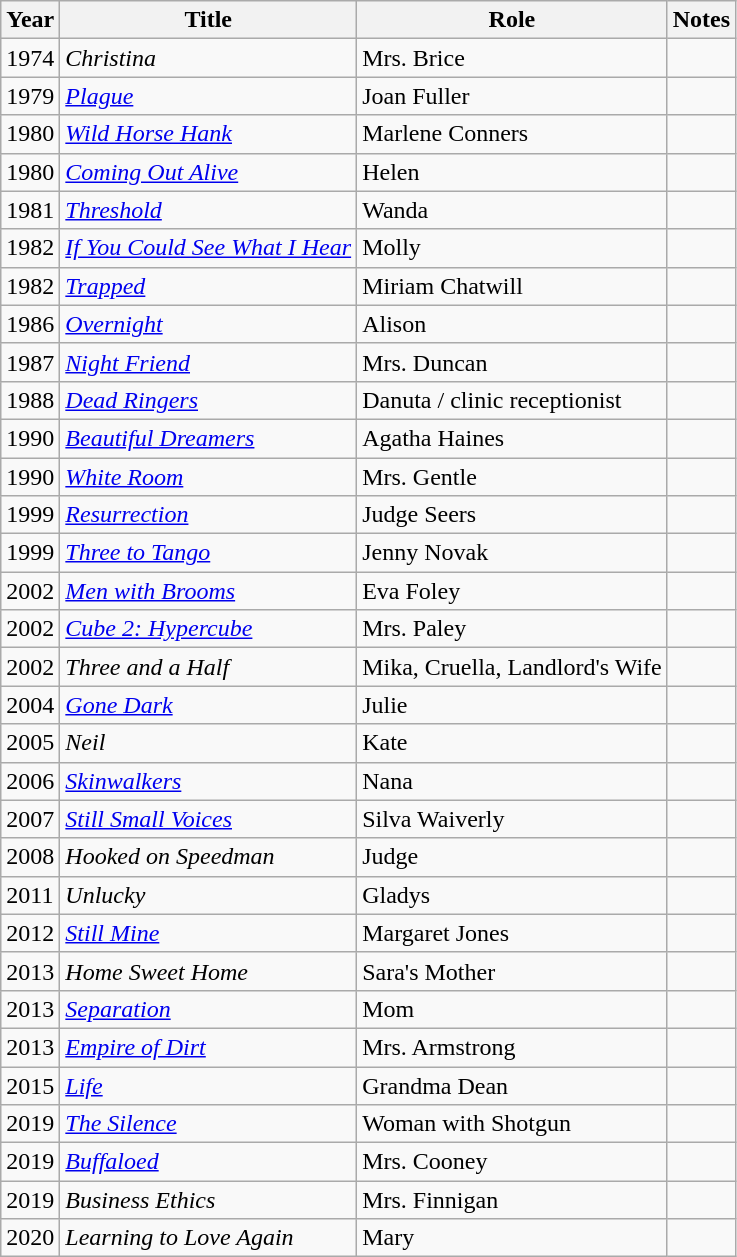<table class="wikitable sortable">
<tr>
<th>Year</th>
<th>Title</th>
<th>Role</th>
<th class="unsortable">Notes</th>
</tr>
<tr>
<td>1974</td>
<td><em>Christina</em></td>
<td>Mrs. Brice</td>
<td></td>
</tr>
<tr>
<td>1979</td>
<td><a href='#'><em>Plague</em></a></td>
<td>Joan Fuller</td>
<td></td>
</tr>
<tr>
<td>1980</td>
<td><em><a href='#'>Wild Horse Hank</a></em></td>
<td>Marlene Conners</td>
<td></td>
</tr>
<tr>
<td>1980</td>
<td><em><a href='#'>Coming Out Alive</a></em></td>
<td>Helen</td>
<td></td>
</tr>
<tr>
<td>1981</td>
<td><a href='#'><em>Threshold</em></a></td>
<td>Wanda</td>
<td></td>
</tr>
<tr>
<td>1982</td>
<td><em><a href='#'>If You Could See What I Hear</a></em></td>
<td>Molly</td>
<td></td>
</tr>
<tr>
<td>1982</td>
<td><a href='#'><em>Trapped</em></a></td>
<td>Miriam Chatwill</td>
<td></td>
</tr>
<tr>
<td>1986</td>
<td><a href='#'><em>Overnight</em></a></td>
<td>Alison</td>
<td></td>
</tr>
<tr>
<td>1987</td>
<td><em><a href='#'>Night Friend</a></em></td>
<td>Mrs. Duncan</td>
<td></td>
</tr>
<tr>
<td>1988</td>
<td><a href='#'><em>Dead Ringers</em></a></td>
<td>Danuta / clinic receptionist</td>
<td></td>
</tr>
<tr>
<td>1990</td>
<td><em><a href='#'>Beautiful Dreamers</a></em></td>
<td>Agatha Haines</td>
<td></td>
</tr>
<tr>
<td>1990</td>
<td><a href='#'><em>White Room</em></a></td>
<td>Mrs. Gentle</td>
<td></td>
</tr>
<tr>
<td>1999</td>
<td><a href='#'><em>Resurrection</em></a></td>
<td>Judge Seers</td>
<td></td>
</tr>
<tr>
<td>1999</td>
<td><em><a href='#'>Three to Tango</a></em></td>
<td>Jenny Novak</td>
<td></td>
</tr>
<tr>
<td>2002</td>
<td><em><a href='#'>Men with Brooms</a></em></td>
<td>Eva Foley</td>
<td></td>
</tr>
<tr>
<td>2002</td>
<td><em><a href='#'>Cube 2: Hypercube</a></em></td>
<td>Mrs. Paley</td>
<td></td>
</tr>
<tr>
<td>2002</td>
<td><em>Three and a Half</em></td>
<td>Mika, Cruella, Landlord's Wife</td>
<td></td>
</tr>
<tr>
<td>2004</td>
<td><em><a href='#'>Gone Dark</a></em></td>
<td>Julie</td>
<td></td>
</tr>
<tr>
<td>2005</td>
<td><em>Neil</em></td>
<td>Kate</td>
<td></td>
</tr>
<tr>
<td>2006</td>
<td><a href='#'><em>Skinwalkers</em></a></td>
<td>Nana</td>
<td></td>
</tr>
<tr>
<td>2007</td>
<td><em><a href='#'>Still Small Voices</a></em></td>
<td>Silva Waiverly</td>
<td></td>
</tr>
<tr>
<td>2008</td>
<td><em>Hooked on Speedman</em></td>
<td>Judge</td>
<td></td>
</tr>
<tr>
<td>2011</td>
<td><em>Unlucky</em></td>
<td>Gladys</td>
<td></td>
</tr>
<tr>
<td>2012</td>
<td><em><a href='#'>Still Mine</a></em></td>
<td>Margaret Jones</td>
<td></td>
</tr>
<tr>
<td>2013</td>
<td><em>Home Sweet Home</em></td>
<td>Sara's Mother</td>
<td></td>
</tr>
<tr>
<td>2013</td>
<td><a href='#'><em>Separation</em></a></td>
<td>Mom</td>
<td></td>
</tr>
<tr>
<td>2013</td>
<td><a href='#'><em>Empire of Dirt</em></a></td>
<td>Mrs. Armstrong</td>
<td></td>
</tr>
<tr>
<td>2015</td>
<td><a href='#'><em>Life</em></a></td>
<td>Grandma Dean</td>
<td></td>
</tr>
<tr>
<td>2019</td>
<td data-sort-value="Silence, The"><a href='#'><em>The Silence</em></a></td>
<td>Woman with Shotgun</td>
<td></td>
</tr>
<tr>
<td>2019</td>
<td><em><a href='#'>Buffaloed</a></em></td>
<td>Mrs. Cooney</td>
<td></td>
</tr>
<tr>
<td>2019</td>
<td><em>Business Ethics</em></td>
<td>Mrs. Finnigan</td>
<td></td>
</tr>
<tr>
<td>2020</td>
<td><em>Learning to Love Again</em></td>
<td>Mary</td>
<td></td>
</tr>
</table>
